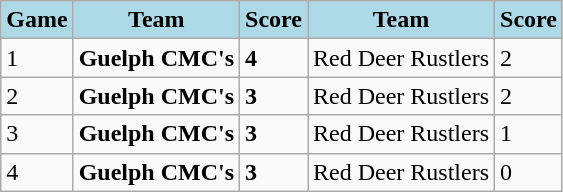<table class="wikitable">
<tr>
<th style="background:lightblue;">Game</th>
<th style="background:lightblue;">Team</th>
<th style="background:lightblue;">Score</th>
<th style="background:lightblue;">Team</th>
<th style="background:lightblue;">Score</th>
</tr>
<tr bgcolor=>
<td>1</td>
<td><strong>Guelph CMC's</strong></td>
<td><strong>4</strong></td>
<td>Red Deer Rustlers</td>
<td>2</td>
</tr>
<tr bgcolor=>
<td>2</td>
<td><strong>Guelph CMC's</strong></td>
<td><strong>3</strong></td>
<td>Red Deer Rustlers</td>
<td>2</td>
</tr>
<tr bgcolor=>
<td>3</td>
<td><strong>Guelph CMC's</strong></td>
<td><strong>3</strong></td>
<td>Red Deer Rustlers</td>
<td>1</td>
</tr>
<tr bgcolor=>
<td>4</td>
<td><strong>Guelph CMC's</strong></td>
<td><strong>3</strong></td>
<td>Red Deer Rustlers</td>
<td>0</td>
</tr>
</table>
